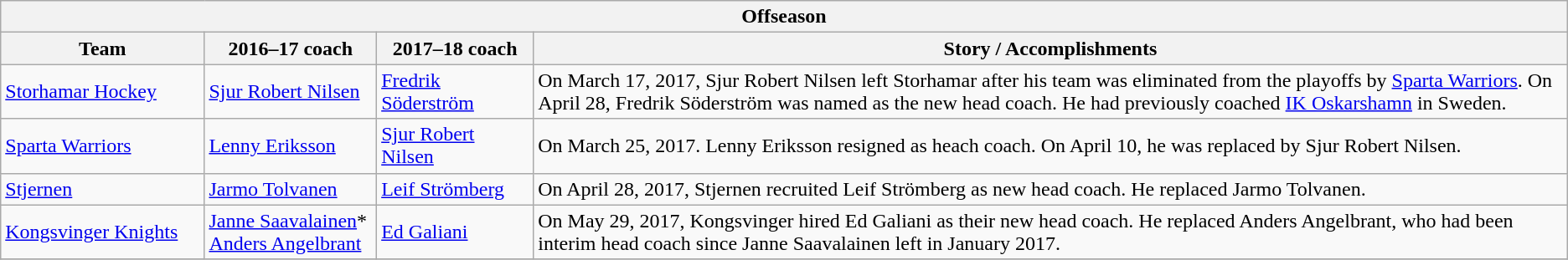<table class="wikitable">
<tr>
<th colspan="4">Offseason</th>
</tr>
<tr>
<th style="width:13%;">Team</th>
<th style="width:11%;">2016–17 coach</th>
<th style="width:10%;">2017–18 coach</th>
<th>Story / Accomplishments</th>
</tr>
<tr>
<td><a href='#'>Storhamar Hockey</a></td>
<td><a href='#'>Sjur Robert Nilsen</a></td>
<td><a href='#'>Fredrik Söderström</a></td>
<td>On March 17, 2017, Sjur Robert Nilsen left Storhamar after his team was eliminated from the playoffs by <a href='#'>Sparta Warriors</a>. On April 28, Fredrik Söderström was named as the new head coach. He had previously coached <a href='#'>IK Oskarshamn</a> in Sweden.</td>
</tr>
<tr>
<td><a href='#'>Sparta Warriors</a></td>
<td><a href='#'>Lenny Eriksson</a></td>
<td><a href='#'>Sjur Robert Nilsen</a></td>
<td>On March 25, 2017. Lenny Eriksson resigned as heach coach. On April 10, he was replaced by Sjur Robert Nilsen.</td>
</tr>
<tr>
<td><a href='#'>Stjernen</a></td>
<td><a href='#'>Jarmo Tolvanen</a></td>
<td><a href='#'>Leif Strömberg</a></td>
<td>On April 28, 2017, Stjernen recruited Leif Strömberg as new head coach. He replaced Jarmo Tolvanen.</td>
</tr>
<tr>
<td><a href='#'>Kongsvinger Knights</a></td>
<td><a href='#'>Janne Saavalainen</a>*<br><a href='#'>Anders Angelbrant</a></td>
<td><a href='#'>Ed Galiani</a></td>
<td>On May 29, 2017, Kongsvinger hired Ed Galiani as their new head coach. He replaced Anders Angelbrant, who had been interim head coach since Janne Saavalainen left in January 2017.</td>
</tr>
<tr>
</tr>
</table>
